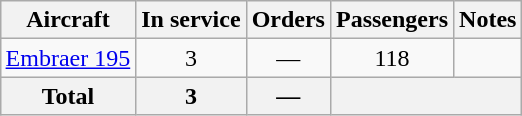<table class="wikitable" style="margin:1em auto; border-collapse:collapse;text-align:center">
<tr>
<th>Aircraft</th>
<th>In service</th>
<th>Orders</th>
<th>Passengers</th>
<th>Notes</th>
</tr>
<tr>
<td><a href='#'>Embraer 195</a></td>
<td>3</td>
<td>—</td>
<td>118</td>
<td></td>
</tr>
<tr>
<th>Total</th>
<th>3</th>
<th>—</th>
<th colspan="2"></th>
</tr>
</table>
